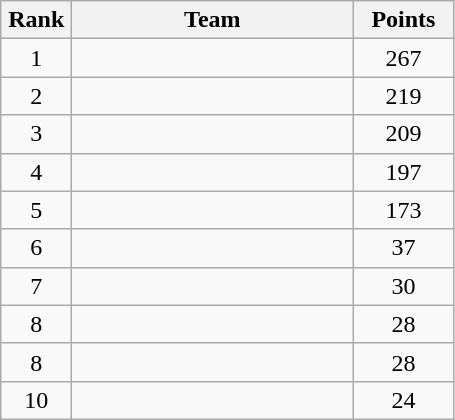<table class="wikitable" style="text-align:center;">
<tr>
<th width=40>Rank</th>
<th width=180>Team</th>
<th width=60>Points</th>
</tr>
<tr>
<td>1</td>
<td align=left></td>
<td>267</td>
</tr>
<tr>
<td>2</td>
<td align=left></td>
<td>219</td>
</tr>
<tr>
<td>3</td>
<td align=left></td>
<td>209</td>
</tr>
<tr>
<td>4</td>
<td align=left></td>
<td>197</td>
</tr>
<tr>
<td>5</td>
<td align=left></td>
<td>173</td>
</tr>
<tr>
<td>6</td>
<td align=left></td>
<td>37</td>
</tr>
<tr>
<td>7</td>
<td align=left></td>
<td>30</td>
</tr>
<tr>
<td>8</td>
<td align=left></td>
<td>28</td>
</tr>
<tr>
<td>8</td>
<td align=left></td>
<td>28</td>
</tr>
<tr>
<td>10</td>
<td align=left></td>
<td>24</td>
</tr>
</table>
